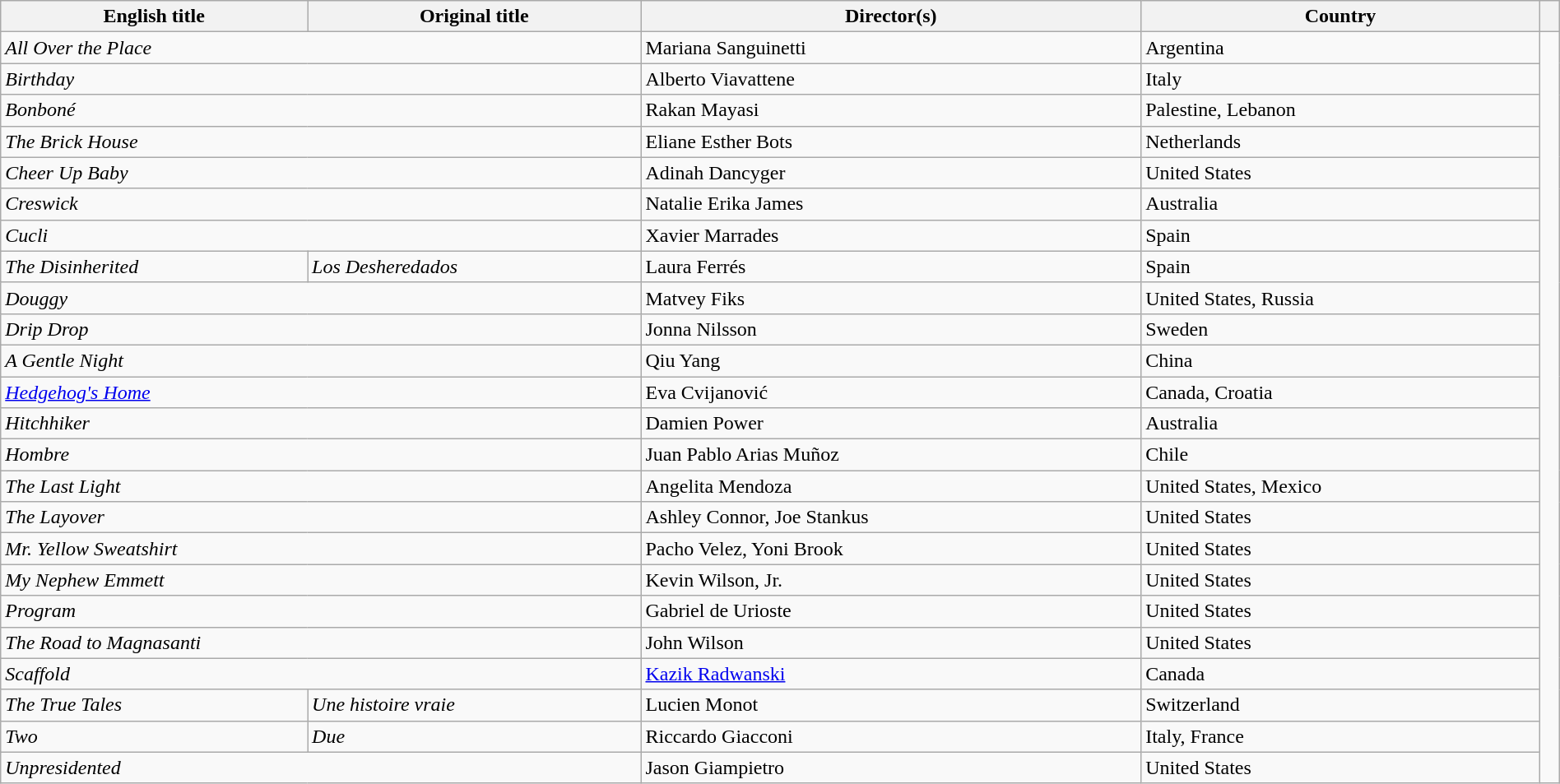<table class="wikitable" width="100%">
<tr>
<th>English title</th>
<th>Original title</th>
<th>Director(s)</th>
<th>Country</th>
<th></th>
</tr>
<tr>
<td colspan=2><em>All Over the Place</em></td>
<td>Mariana Sanguinetti</td>
<td>Argentina</td>
<td rowspan=24></td>
</tr>
<tr>
<td colspan=2><em>Birthday</em></td>
<td>Alberto Viavattene</td>
<td>Italy</td>
</tr>
<tr>
<td colspan=2><em>Bonboné</em></td>
<td>Rakan Mayasi</td>
<td>Palestine, Lebanon</td>
</tr>
<tr>
<td colspan=2><em>The Brick House</em></td>
<td>Eliane Esther Bots</td>
<td>Netherlands</td>
</tr>
<tr>
<td colspan=2><em>Cheer Up Baby</em></td>
<td>Adinah Dancyger</td>
<td>United States</td>
</tr>
<tr>
<td colspan=2><em>Creswick</em></td>
<td>Natalie Erika James</td>
<td>Australia</td>
</tr>
<tr>
<td colspan=2><em>Cucli</em></td>
<td>Xavier Marrades</td>
<td>Spain</td>
</tr>
<tr>
<td><em>The Disinherited</em></td>
<td><em>Los Desheredados</em></td>
<td>Laura Ferrés</td>
<td>Spain</td>
</tr>
<tr>
<td colspan=2><em>Douggy</em></td>
<td>Matvey Fiks</td>
<td>United States, Russia</td>
</tr>
<tr>
<td colspan=2><em>Drip Drop</em></td>
<td>Jonna Nilsson</td>
<td>Sweden</td>
</tr>
<tr>
<td colspan=2><em>A Gentle Night</em></td>
<td>Qiu Yang</td>
<td>China</td>
</tr>
<tr>
<td colspan=2><em><a href='#'>Hedgehog's Home</a></em></td>
<td>Eva Cvijanović</td>
<td>Canada, Croatia</td>
</tr>
<tr>
<td colspan=2><em>Hitchhiker</em></td>
<td>Damien Power</td>
<td>Australia</td>
</tr>
<tr>
<td colspan=2><em>Hombre</em></td>
<td>Juan Pablo Arias Muñoz</td>
<td>Chile</td>
</tr>
<tr>
<td colspan=2><em>The Last Light</em></td>
<td>Angelita Mendoza</td>
<td>United States, Mexico</td>
</tr>
<tr>
<td colspan=2><em>The Layover</em></td>
<td>Ashley Connor, Joe Stankus</td>
<td>United States</td>
</tr>
<tr>
<td colspan=2><em>Mr. Yellow Sweatshirt</em></td>
<td>Pacho Velez, Yoni Brook</td>
<td>United States</td>
</tr>
<tr>
<td colspan=2><em>My Nephew Emmett</em></td>
<td>Kevin Wilson, Jr.</td>
<td>United States</td>
</tr>
<tr>
<td colspan=2><em>Program</em></td>
<td>Gabriel de Urioste</td>
<td>United States</td>
</tr>
<tr>
<td colspan=2><em>The Road to Magnasanti</em></td>
<td>John Wilson</td>
<td>United States</td>
</tr>
<tr>
<td colspan=2><em>Scaffold</em></td>
<td><a href='#'>Kazik Radwanski</a></td>
<td>Canada</td>
</tr>
<tr>
<td><em>The True Tales</em></td>
<td><em>Une histoire vraie</em></td>
<td>Lucien Monot</td>
<td>Switzerland</td>
</tr>
<tr>
<td><em>Two</em></td>
<td><em>Due</em></td>
<td>Riccardo Giacconi</td>
<td>Italy, France</td>
</tr>
<tr>
<td colspan=2><em>Unpresidented</em></td>
<td>Jason Giampietro</td>
<td>United States</td>
</tr>
</table>
